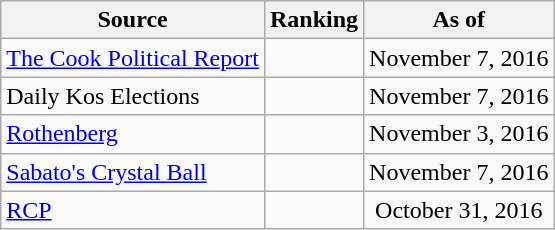<table class="wikitable" style="text-align:center">
<tr>
<th>Source</th>
<th>Ranking</th>
<th>As of</th>
</tr>
<tr>
<td align=left><a href='#'>The Cook Political Report</a></td>
<td></td>
<td>November 7, 2016</td>
</tr>
<tr>
<td align=left>Daily Kos Elections</td>
<td></td>
<td>November 7, 2016</td>
</tr>
<tr>
<td align=left><a href='#'>Rothenberg</a></td>
<td></td>
<td>November 3, 2016</td>
</tr>
<tr>
<td align=left><a href='#'>Sabato's Crystal Ball</a></td>
<td></td>
<td>November 7, 2016</td>
</tr>
<tr>
<td align="left"><a href='#'>RCP</a></td>
<td></td>
<td>October 31, 2016</td>
</tr>
</table>
